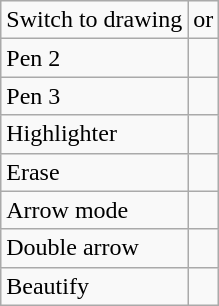<table class="wikitable">
<tr>
<td>Switch to drawing</td>
<td> or </td>
</tr>
<tr>
<td>Pen 2</td>
<td></td>
</tr>
<tr>
<td>Pen 3</td>
<td></td>
</tr>
<tr>
<td>Highlighter</td>
<td></td>
</tr>
<tr>
<td>Erase</td>
<td></td>
</tr>
<tr>
<td>Arrow mode</td>
<td></td>
</tr>
<tr>
<td>Double arrow</td>
<td></td>
</tr>
<tr>
<td>Beautify</td>
<td></td>
</tr>
</table>
